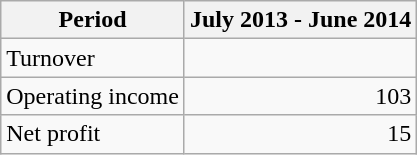<table class="wikitable">
<tr>
<th>Period</th>
<th>July 2013 - June 2014</th>
</tr>
<tr>
<td>Turnover</td>
<td align="right"></td>
</tr>
<tr>
<td>Operating income</td>
<td align="right">103</td>
</tr>
<tr>
<td>Net profit</td>
<td align="right">15</td>
</tr>
</table>
